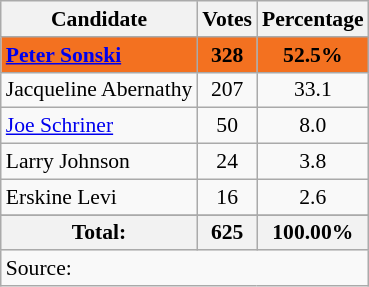<table class="wikitable sortable tpl-blanktable" style="font-size:90%;text-align:center;">
<tr>
<th rowspan="2">Candidate</th>
<th rowspan="2">Votes</th>
<th rowspan="2">Percentage</th>
</tr>
<tr>
</tr>
<tr style="background:#F37120">
<td style="text-align:left;"><strong><a href='#'>Peter Sonski</a></strong></td>
<td><strong>328</strong></td>
<td><strong>52.5%</strong></td>
</tr>
<tr>
<td style="text-align:left;">Jacqueline Abernathy</td>
<td>207</td>
<td>33.1</td>
</tr>
<tr>
<td style="text-align:left;"><a href='#'>Joe Schriner</a></td>
<td>50</td>
<td>8.0</td>
</tr>
<tr>
<td style="text-align:left;">Larry Johnson</td>
<td>24</td>
<td>3.8</td>
</tr>
<tr>
<td style="text-align:left;">Erskine Levi</td>
<td>16</td>
<td>2.6</td>
</tr>
<tr>
</tr>
<tr style="background:#eee;">
<th>Total:</th>
<th>625</th>
<th>100.00%</th>
</tr>
<tr>
<td colspan="5" style="text-align:left;">Source:</td>
</tr>
</table>
